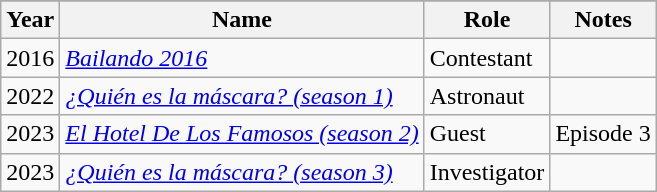<table class="wikitable">
<tr>
</tr>
<tr>
<th>Year</th>
<th>Name</th>
<th>Role</th>
<th>Notes</th>
</tr>
<tr>
<td>2016</td>
<td><em><a href='#'>Bailando 2016</a></em></td>
<td>Contestant</td>
<td></td>
</tr>
<tr>
<td>2022</td>
<td><em><a href='#'>¿Quién es la máscara? (season 1)</a></em></td>
<td>Astronaut</td>
<td></td>
</tr>
<tr>
<td>2023</td>
<td><em><a href='#'>El Hotel De Los Famosos (season 2)</a></em></td>
<td>Guest</td>
<td>Episode 3</td>
</tr>
<tr>
<td>2023</td>
<td><em><a href='#'>¿Quién es la máscara? (season 3)</a></em></td>
<td>Investigator</td>
<td></td>
</tr>
</table>
